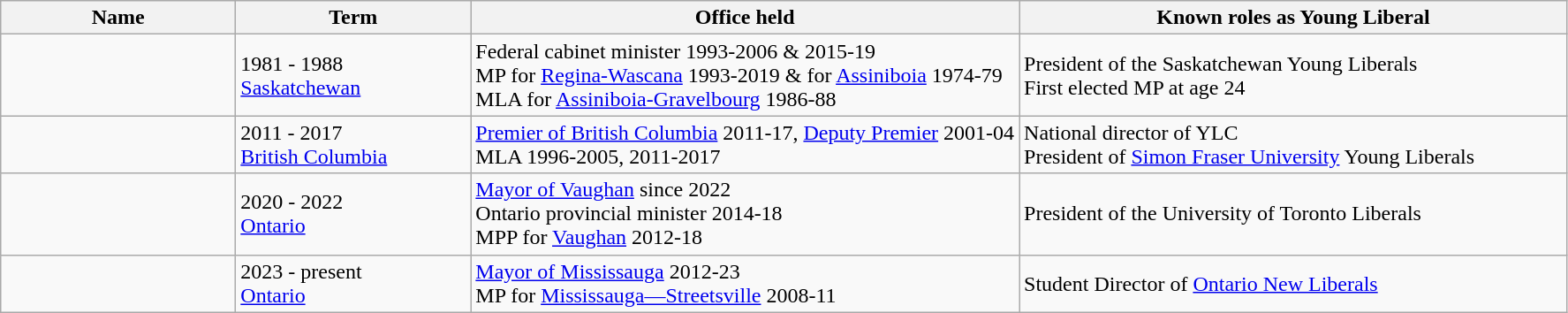<table class="wikitable sortable sticky-header">
<tr>
<th scope="col" style="width: 15%;">Name</th>
<th scope="col" style="width: 15%;">Term</th>
<th scope="col" style="width: 35%;" class="unsortable">Office held</th>
<th scope="col" style="width: 35%;" class="unsortable">Known roles as Young Liberal</th>
</tr>
<tr>
<td></td>
<td>1981 - 1988 <br>  <a href='#'>Saskatchewan</a></td>
<td>Federal cabinet minister 1993-2006 & 2015-19<br>MP for <a href='#'>Regina-Wascana</a> 1993-2019 & for <a href='#'>Assiniboia</a> 1974-79<br>MLA for <a href='#'>Assiniboia-Gravelbourg</a> 1986-88</td>
<td>President of the Saskatchewan Young Liberals<br>First elected MP at age 24</td>
</tr>
<tr>
<td></td>
<td>2011 - 2017  <br><a href='#'>British Columbia</a></td>
<td><a href='#'>Premier of British Columbia</a> 2011-17, <a href='#'>Deputy Premier</a> 2001-04<br>MLA 1996-2005, 2011-2017</td>
<td>National director of YLC<br>President of <a href='#'>Simon Fraser University</a> Young Liberals</td>
</tr>
<tr>
<td></td>
<td>2020 - 2022 <br> <a href='#'>Ontario</a></td>
<td><a href='#'>Mayor of Vaughan</a> since 2022 <br>Ontario provincial minister 2014-18 <br>MPP for <a href='#'>Vaughan</a> 2012-18</td>
<td>President of the University of Toronto Liberals</td>
</tr>
<tr>
<td></td>
<td>2023 - present <br> <a href='#'>Ontario</a></td>
<td><a href='#'>Mayor of Mississauga</a> 2012-23<br> MP for <a href='#'>Mississauga—Streetsville</a> 2008-11</td>
<td>Student Director of <a href='#'>Ontario New Liberals</a></td>
</tr>
</table>
